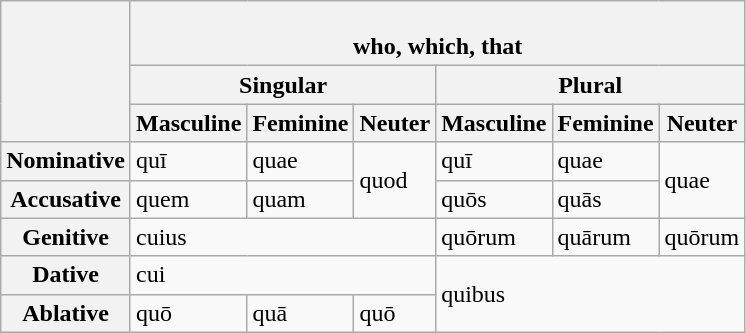<table class="wikitable">
<tr>
<th rowspan="3"></th>
<th colspan="6"><br>who, which, that</th>
</tr>
<tr>
<th colspan="3">Singular</th>
<th colspan="3">Plural</th>
</tr>
<tr>
<th>Masculine</th>
<th>Feminine</th>
<th>Neuter</th>
<th>Masculine</th>
<th>Feminine</th>
<th>Neuter</th>
</tr>
<tr>
<th>Nominative</th>
<td>quī</td>
<td>quae</td>
<td rowspan="2">quod</td>
<td>quī</td>
<td>quae</td>
<td rowspan="2">quae</td>
</tr>
<tr>
<th>Accusative</th>
<td>quem</td>
<td>quam</td>
<td>quōs</td>
<td>quās</td>
</tr>
<tr>
<th>Genitive</th>
<td colspan="3">cuius</td>
<td>quōrum</td>
<td>quārum</td>
<td>quōrum</td>
</tr>
<tr>
<th>Dative</th>
<td colspan="3">cui</td>
<td rowspan="2" colspan="3">quibus</td>
</tr>
<tr>
<th>Ablative</th>
<td>quō</td>
<td>quā</td>
<td>quō</td>
</tr>
</table>
